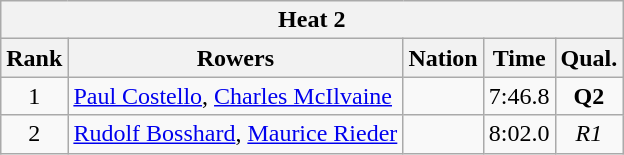<table class="wikitable" style="text-align:center">
<tr>
<th colspan=5 align=center><strong>Heat 2</strong></th>
</tr>
<tr>
<th>Rank</th>
<th>Rowers</th>
<th>Nation</th>
<th>Time</th>
<th>Qual.</th>
</tr>
<tr>
<td>1</td>
<td align=left><a href='#'>Paul Costello</a>, <a href='#'>Charles McIlvaine</a></td>
<td align=left></td>
<td>7:46.8</td>
<td><strong>Q2</strong></td>
</tr>
<tr>
<td>2</td>
<td align=left><a href='#'>Rudolf Bosshard</a>, <a href='#'>Maurice Rieder</a></td>
<td align=left></td>
<td>8:02.0</td>
<td><em>R1</em></td>
</tr>
</table>
